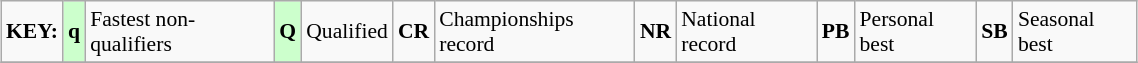<table class="wikitable" style="margin:0.5em auto; font-size:90%;position:relative;" width=60%>
<tr>
<td><strong>KEY:</strong></td>
<td bgcolor=ccffcc align=center><strong>q</strong></td>
<td>Fastest non-qualifiers</td>
<td bgcolor=ccffcc align=center><strong>Q</strong></td>
<td>Qualified</td>
<td align=center><strong>CR</strong></td>
<td>Championships record</td>
<td align=center><strong>NR</strong></td>
<td>National record</td>
<td align=center><strong>PB</strong></td>
<td>Personal best</td>
<td align=center><strong>SB</strong></td>
<td>Seasonal best</td>
</tr>
<tr>
</tr>
</table>
